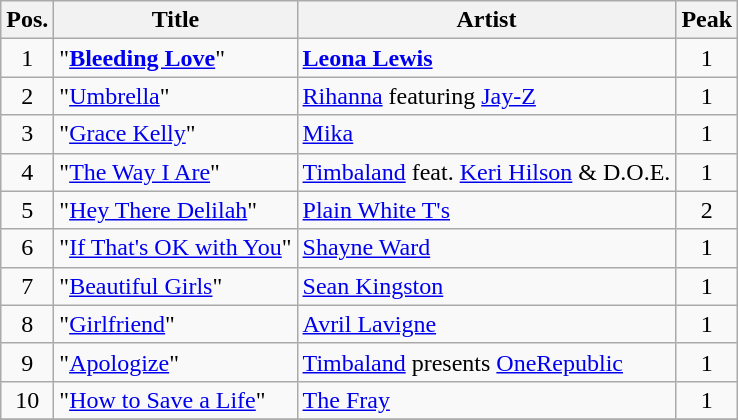<table class="wikitable">
<tr>
<th>Pos.</th>
<th>Title</th>
<th>Artist</th>
<th>Peak</th>
</tr>
<tr>
<td style="text-align:center;">1</td>
<td>"<strong><a href='#'>Bleeding Love</a></strong>"</td>
<td><strong><a href='#'>Leona Lewis</a></strong></td>
<td style="text-align:center;">1</td>
</tr>
<tr>
<td style="text-align:center;">2</td>
<td>"<a href='#'>Umbrella</a>"</td>
<td><a href='#'>Rihanna</a> featuring <a href='#'>Jay-Z</a></td>
<td style="text-align:center;">1</td>
</tr>
<tr>
<td style="text-align:center;">3</td>
<td>"<a href='#'>Grace Kelly</a>"</td>
<td><a href='#'>Mika</a></td>
<td style="text-align:center;">1</td>
</tr>
<tr>
<td style="text-align:center;">4</td>
<td>"<a href='#'>The Way I Are</a>"</td>
<td><a href='#'>Timbaland</a> feat. <a href='#'>Keri Hilson</a> & D.O.E.</td>
<td style="text-align:center;">1</td>
</tr>
<tr>
<td style="text-align:center;">5</td>
<td>"<a href='#'>Hey There Delilah</a>"</td>
<td><a href='#'>Plain White T's</a></td>
<td style="text-align:center;">2</td>
</tr>
<tr>
<td style="text-align:center;">6</td>
<td>"<a href='#'>If That's OK with You</a>"</td>
<td><a href='#'>Shayne Ward</a></td>
<td style="text-align:center;">1</td>
</tr>
<tr>
<td style="text-align:center;">7</td>
<td>"<a href='#'>Beautiful Girls</a>"</td>
<td><a href='#'>Sean Kingston</a></td>
<td style="text-align:center;">1</td>
</tr>
<tr>
<td style="text-align:center;">8</td>
<td>"<a href='#'>Girlfriend</a>"</td>
<td><a href='#'>Avril Lavigne</a></td>
<td style="text-align:center;">1</td>
</tr>
<tr>
<td style="text-align:center;">9</td>
<td>"<a href='#'>Apologize</a>"</td>
<td><a href='#'>Timbaland</a> presents <a href='#'>OneRepublic</a></td>
<td style="text-align:center;">1</td>
</tr>
<tr>
<td style="text-align:center;">10</td>
<td>"<a href='#'>How to Save a Life</a>"</td>
<td><a href='#'>The Fray</a></td>
<td style="text-align:center;">1</td>
</tr>
<tr>
</tr>
</table>
